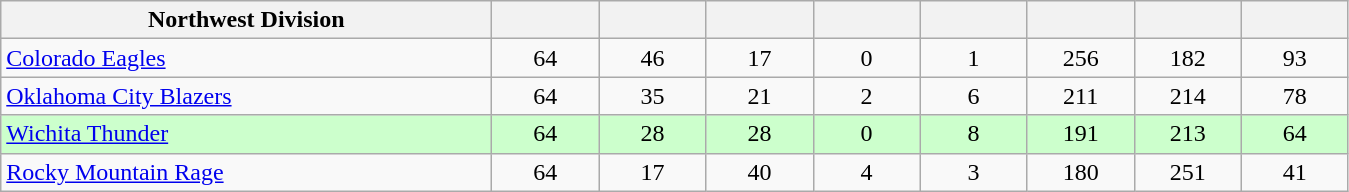<table class="wikitable sortable">
<tr>
<th style="width:20em;" class="unsortable">Northwest Division</th>
<th style="width:4em;" class="unsortable"></th>
<th style="width:4em;"></th>
<th style="width:4em;"></th>
<th style="width:4em;"></th>
<th style="width:4em;"></th>
<th style="width:4em;"></th>
<th style="width:4em;"></th>
<th style="width:4em;"></th>
</tr>
<tr align="center">
<td align="left"><a href='#'>Colorado Eagles</a></td>
<td>64</td>
<td>46</td>
<td>17</td>
<td>0</td>
<td>1</td>
<td>256</td>
<td>182</td>
<td>93</td>
</tr>
<tr align="center">
<td align="left"><a href='#'>Oklahoma City Blazers</a></td>
<td>64</td>
<td>35</td>
<td>21</td>
<td>2</td>
<td>6</td>
<td>211</td>
<td>214</td>
<td>78</td>
</tr>
<tr align="center" bgcolor="#CCFFCC">
<td align="left"><a href='#'>Wichita Thunder</a></td>
<td>64</td>
<td>28</td>
<td>28</td>
<td>0</td>
<td>8</td>
<td>191</td>
<td>213</td>
<td>64</td>
</tr>
<tr align="center">
<td align="left"><a href='#'>Rocky Mountain Rage</a></td>
<td>64</td>
<td>17</td>
<td>40</td>
<td>4</td>
<td>3</td>
<td>180</td>
<td>251</td>
<td>41</td>
</tr>
</table>
